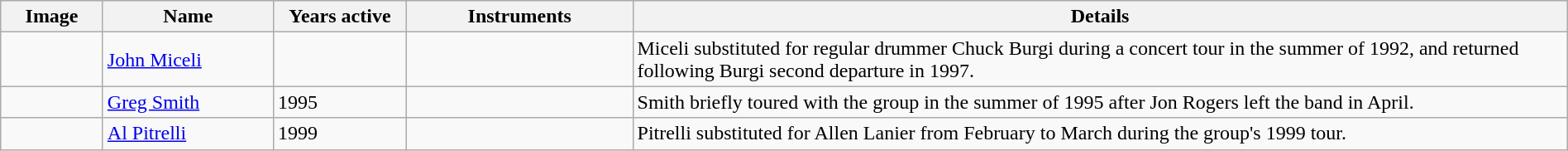<table class="wikitable" border="1" width=100%>
<tr>
<th width="75">Image</th>
<th width="130">Name</th>
<th width="100">Years active</th>
<th width="175">Instruments</th>
<th>Details</th>
</tr>
<tr>
<td></td>
<td><a href='#'>John Miceli</a></td>
<td></td>
<td></td>
<td>Miceli substituted for regular drummer Chuck Burgi during a concert tour in the summer of 1992, and returned following Burgi second departure in 1997.</td>
</tr>
<tr>
<td></td>
<td><a href='#'>Greg Smith</a></td>
<td>1995</td>
<td></td>
<td>Smith briefly toured with the group in the summer of 1995 after Jon Rogers left the band in April.</td>
</tr>
<tr>
<td></td>
<td><a href='#'>Al Pitrelli</a></td>
<td>1999</td>
<td></td>
<td>Pitrelli substituted for Allen Lanier from February to March during the group's 1999 tour.</td>
</tr>
</table>
